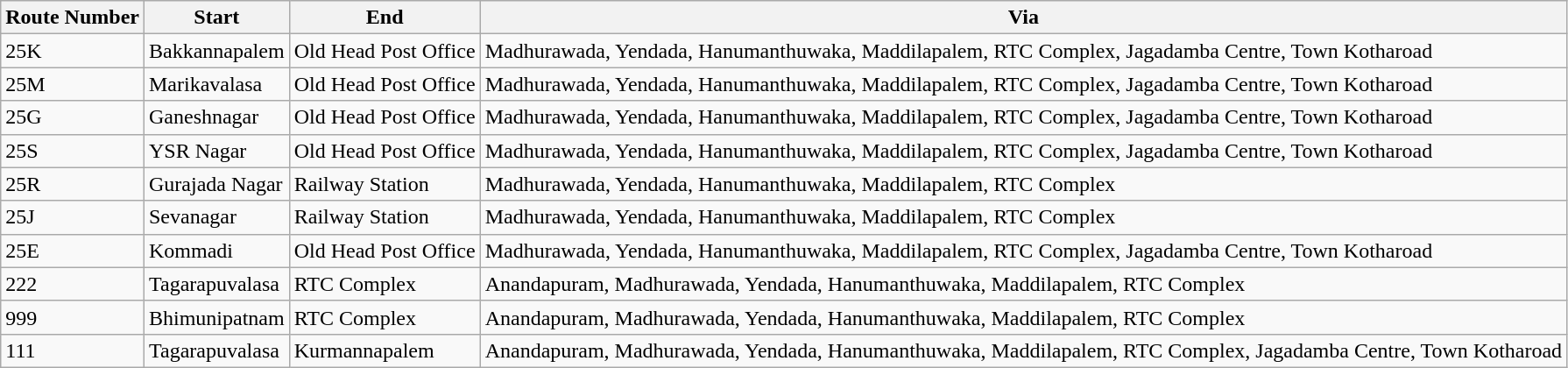<table class="sortable wikitable">
<tr>
<th>Route Number</th>
<th>Start</th>
<th>End</th>
<th>Via</th>
</tr>
<tr>
<td>25K</td>
<td>Bakkannapalem</td>
<td>Old Head Post Office</td>
<td>Madhurawada, Yendada, Hanumanthuwaka, Maddilapalem, RTC Complex, Jagadamba Centre, Town Kotharoad</td>
</tr>
<tr>
<td>25M</td>
<td>Marikavalasa</td>
<td>Old Head Post Office</td>
<td>Madhurawada, Yendada, Hanumanthuwaka, Maddilapalem, RTC Complex, Jagadamba Centre, Town Kotharoad</td>
</tr>
<tr>
<td>25G</td>
<td>Ganeshnagar</td>
<td>Old Head Post Office</td>
<td>Madhurawada, Yendada, Hanumanthuwaka, Maddilapalem, RTC Complex, Jagadamba Centre, Town Kotharoad</td>
</tr>
<tr>
<td>25S</td>
<td>YSR Nagar</td>
<td>Old Head Post Office</td>
<td>Madhurawada, Yendada, Hanumanthuwaka, Maddilapalem, RTC Complex, Jagadamba Centre, Town Kotharoad</td>
</tr>
<tr>
<td>25R</td>
<td>Gurajada Nagar</td>
<td>Railway Station</td>
<td>Madhurawada, Yendada, Hanumanthuwaka, Maddilapalem, RTC Complex</td>
</tr>
<tr>
<td>25J</td>
<td>Sevanagar</td>
<td>Railway Station</td>
<td>Madhurawada, Yendada, Hanumanthuwaka, Maddilapalem, RTC Complex</td>
</tr>
<tr>
<td>25E</td>
<td>Kommadi</td>
<td>Old Head Post Office</td>
<td>Madhurawada, Yendada, Hanumanthuwaka, Maddilapalem, RTC Complex, Jagadamba Centre, Town Kotharoad</td>
</tr>
<tr>
<td>222</td>
<td>Tagarapuvalasa</td>
<td>RTC Complex</td>
<td>Anandapuram, Madhurawada, Yendada, Hanumanthuwaka, Maddilapalem, RTC Complex</td>
</tr>
<tr>
<td>999</td>
<td>Bhimunipatnam</td>
<td>RTC Complex</td>
<td>Anandapuram, Madhurawada, Yendada, Hanumanthuwaka, Maddilapalem, RTC Complex</td>
</tr>
<tr>
<td>111</td>
<td>Tagarapuvalasa</td>
<td>Kurmannapalem</td>
<td>Anandapuram, Madhurawada, Yendada, Hanumanthuwaka, Maddilapalem, RTC Complex, Jagadamba Centre, Town Kotharoad</td>
</tr>
</table>
